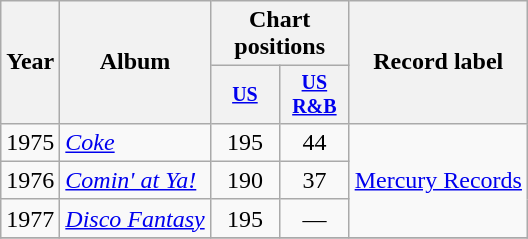<table class="wikitable" style="text-align:center;">
<tr>
<th rowspan="2">Year</th>
<th rowspan="2">Album</th>
<th colspan="2">Chart positions</th>
<th rowspan="2">Record label</th>
</tr>
<tr style="font-size:smaller;">
<th width="40"><a href='#'>US</a></th>
<th width="40"><a href='#'>US<br>R&B</a></th>
</tr>
<tr>
<td rowspan="1">1975</td>
<td align="left"><em><a href='#'>Coke</a></em></td>
<td>195</td>
<td>44</td>
<td rowspan="3"><a href='#'>Mercury Records</a></td>
</tr>
<tr>
<td rowspan="1">1976</td>
<td align="left"><em><a href='#'>Comin' at Ya!</a></em></td>
<td>190</td>
<td>37</td>
</tr>
<tr>
<td rowspan="1">1977</td>
<td align="left"><em><a href='#'>Disco Fantasy</a></em></td>
<td>195</td>
<td>—</td>
</tr>
<tr>
</tr>
</table>
